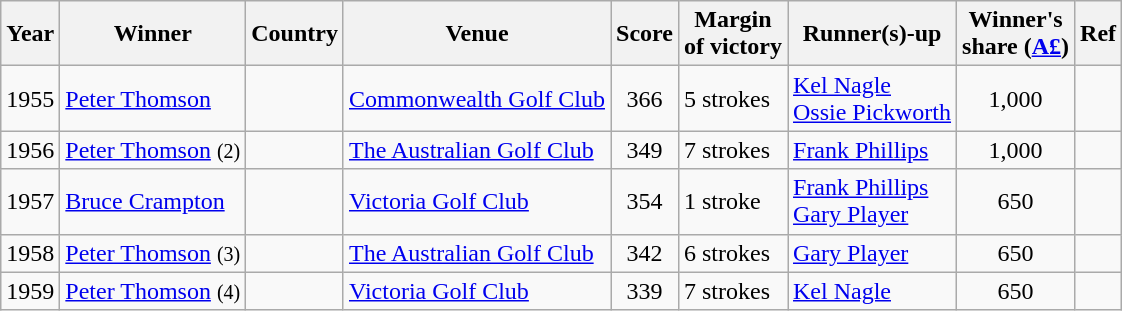<table class="wikitable">
<tr>
<th>Year</th>
<th>Winner</th>
<th>Country</th>
<th>Venue</th>
<th>Score</th>
<th>Margin<br>of victory</th>
<th>Runner(s)-up</th>
<th>Winner's<br>share (<a href='#'>A£</a>)</th>
<th>Ref</th>
</tr>
<tr>
<td>1955</td>
<td><a href='#'>Peter Thomson</a></td>
<td></td>
<td><a href='#'>Commonwealth Golf Club</a></td>
<td align=center>366</td>
<td>5 strokes</td>
<td> <a href='#'>Kel Nagle</a><br> <a href='#'>Ossie Pickworth</a></td>
<td align=center>1,000</td>
<td></td>
</tr>
<tr>
<td>1956</td>
<td><a href='#'>Peter Thomson</a> <small>(2)</small></td>
<td></td>
<td><a href='#'>The Australian Golf Club</a></td>
<td align=center>349</td>
<td>7 strokes</td>
<td> <a href='#'>Frank Phillips</a></td>
<td align=center>1,000</td>
<td></td>
</tr>
<tr>
<td>1957</td>
<td><a href='#'>Bruce Crampton</a></td>
<td></td>
<td><a href='#'>Victoria Golf Club</a></td>
<td align=center>354</td>
<td>1 stroke</td>
<td> <a href='#'>Frank Phillips</a><br> <a href='#'>Gary Player</a></td>
<td align=center>650</td>
<td></td>
</tr>
<tr>
<td>1958</td>
<td><a href='#'>Peter Thomson</a> <small>(3)</small></td>
<td></td>
<td><a href='#'>The Australian Golf Club</a></td>
<td align=center>342</td>
<td>6 strokes</td>
<td> <a href='#'>Gary Player</a></td>
<td align=center>650</td>
<td></td>
</tr>
<tr>
<td>1959</td>
<td><a href='#'>Peter Thomson</a> <small>(4)</small></td>
<td></td>
<td><a href='#'>Victoria Golf Club</a></td>
<td align=center>339</td>
<td>7 strokes</td>
<td> <a href='#'>Kel Nagle</a></td>
<td align=center>650</td>
<td></td>
</tr>
</table>
